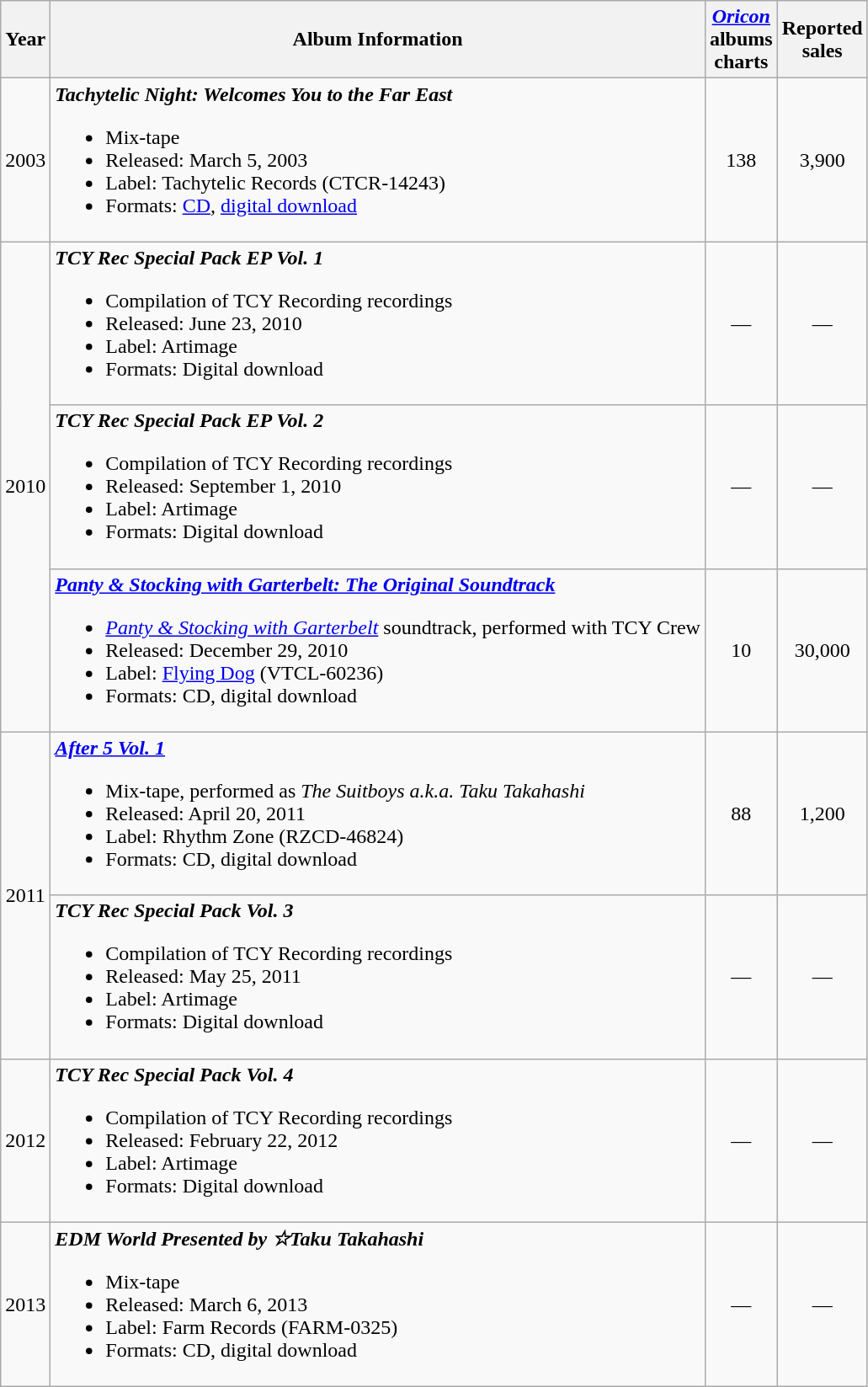<table class="wikitable">
<tr>
<th rowspan="1">Year</th>
<th rowspan="1">Album Information</th>
<th colspan="1"><em><a href='#'>Oricon</a></em><br>albums<br>charts<br></th>
<th colspan="1">Reported<br>sales<br></th>
</tr>
<tr>
<td align="center">2003</td>
<td><strong><em>Tachytelic Night: Welcomes You to the Far East</em></strong><br><ul><li>Mix-tape</li><li>Released: March 5, 2003</li><li>Label: Tachytelic Records (CTCR-14243)</li><li>Formats: <a href='#'>CD</a>, <a href='#'>digital download</a></li></ul></td>
<td align="center">138</td>
<td align="center">3,900</td>
</tr>
<tr>
<td align="center" rowspan="3">2010</td>
<td><strong><em>TCY Rec Special Pack EP Vol. 1</em></strong><br><ul><li>Compilation of TCY Recording recordings</li><li>Released: June 23, 2010</li><li>Label: Artimage</li><li>Formats: Digital download</li></ul></td>
<td align="center">—</td>
<td align="center">—</td>
</tr>
<tr>
<td><strong><em>TCY Rec Special Pack EP Vol. 2</em></strong><br><ul><li>Compilation of TCY Recording recordings</li><li>Released: September 1, 2010</li><li>Label: Artimage</li><li>Formats: Digital download</li></ul></td>
<td align="center">—</td>
<td align="center">—</td>
</tr>
<tr>
<td><strong><em><a href='#'>Panty & Stocking with Garterbelt: The Original Soundtrack</a></em></strong><br><ul><li><em><a href='#'>Panty & Stocking with Garterbelt</a></em> soundtrack, performed with TCY Crew</li><li>Released: December 29, 2010</li><li>Label: <a href='#'>Flying Dog</a> (VTCL-60236)</li><li>Formats: CD, digital download</li></ul></td>
<td align="center">10</td>
<td align="center">30,000</td>
</tr>
<tr>
<td align="center" rowspan="2">2011</td>
<td><strong><em><a href='#'>After 5 Vol. 1</a></em></strong><br><ul><li>Mix-tape, performed as <em>The Suitboys a.k.a. Taku Takahashi</em></li><li>Released: April 20, 2011</li><li>Label: Rhythm Zone (RZCD-46824)</li><li>Formats: CD, digital download</li></ul></td>
<td align="center">88</td>
<td align="center">1,200</td>
</tr>
<tr>
<td><strong><em>TCY Rec Special Pack Vol. 3</em></strong><br><ul><li>Compilation of TCY Recording recordings</li><li>Released: May 25, 2011</li><li>Label: Artimage</li><li>Formats: Digital download</li></ul></td>
<td align="center">—</td>
<td align="center">—</td>
</tr>
<tr>
<td align="center">2012</td>
<td><strong><em>TCY Rec Special Pack Vol. 4</em></strong><br><ul><li>Compilation of TCY Recording recordings</li><li>Released: February 22, 2012</li><li>Label: Artimage</li><li>Formats: Digital download</li></ul></td>
<td align="center">—</td>
<td align="center">—</td>
</tr>
<tr>
<td align="center">2013</td>
<td><strong><em>EDM World Presented by ☆Taku Takahashi</em></strong><br><ul><li>Mix-tape</li><li>Released: March 6, 2013</li><li>Label: Farm Records (FARM-0325)</li><li>Formats: CD, digital download</li></ul></td>
<td align="center">—</td>
<td align="center">—</td>
</tr>
</table>
